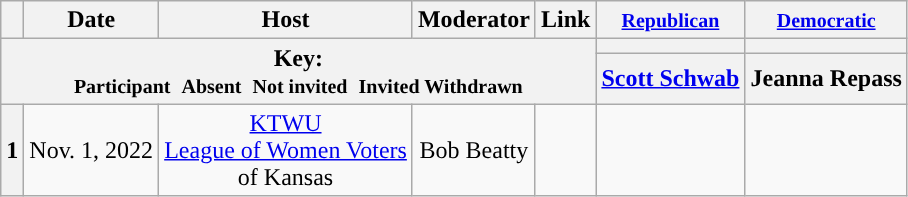<table class="wikitable" style="text-align:center;">
<tr>
<th scope="col"></th>
<th scope="col">Date</th>
<th scope="col">Host</th>
<th scope="col">Moderator</th>
<th scope="col">Link</th>
<th scope="col"><small><a href='#'>Republican</a></small></th>
<th scope="col"><small><a href='#'>Democratic</a></small></th>
</tr>
<tr>
<th colspan="5" rowspan="2">Key:<br> <small>Participant </small>  <small>Absent </small>  <small>Not invited </small>  <small>Invited  Withdrawn</small></th>
<th scope="col" style="background:"></th>
<th scope="col" style="background:"></th>
</tr>
<tr>
<th scope="col"><a href='#'>Scott Schwab</a></th>
<th scope="col">Jeanna Repass</th>
</tr>
<tr>
<th>1</th>
<td style="white-space:nowrap;">Nov. 1, 2022</td>
<td style="white-space:nowrap;"><a href='#'>KTWU</a><br><a href='#'>League of Women Voters</a><br>of Kansas</td>
<td style="white-space:nowrap;">Bob Beatty</td>
<td style="white-space:nowrap;"></td>
<td></td>
<td></td>
</tr>
</table>
